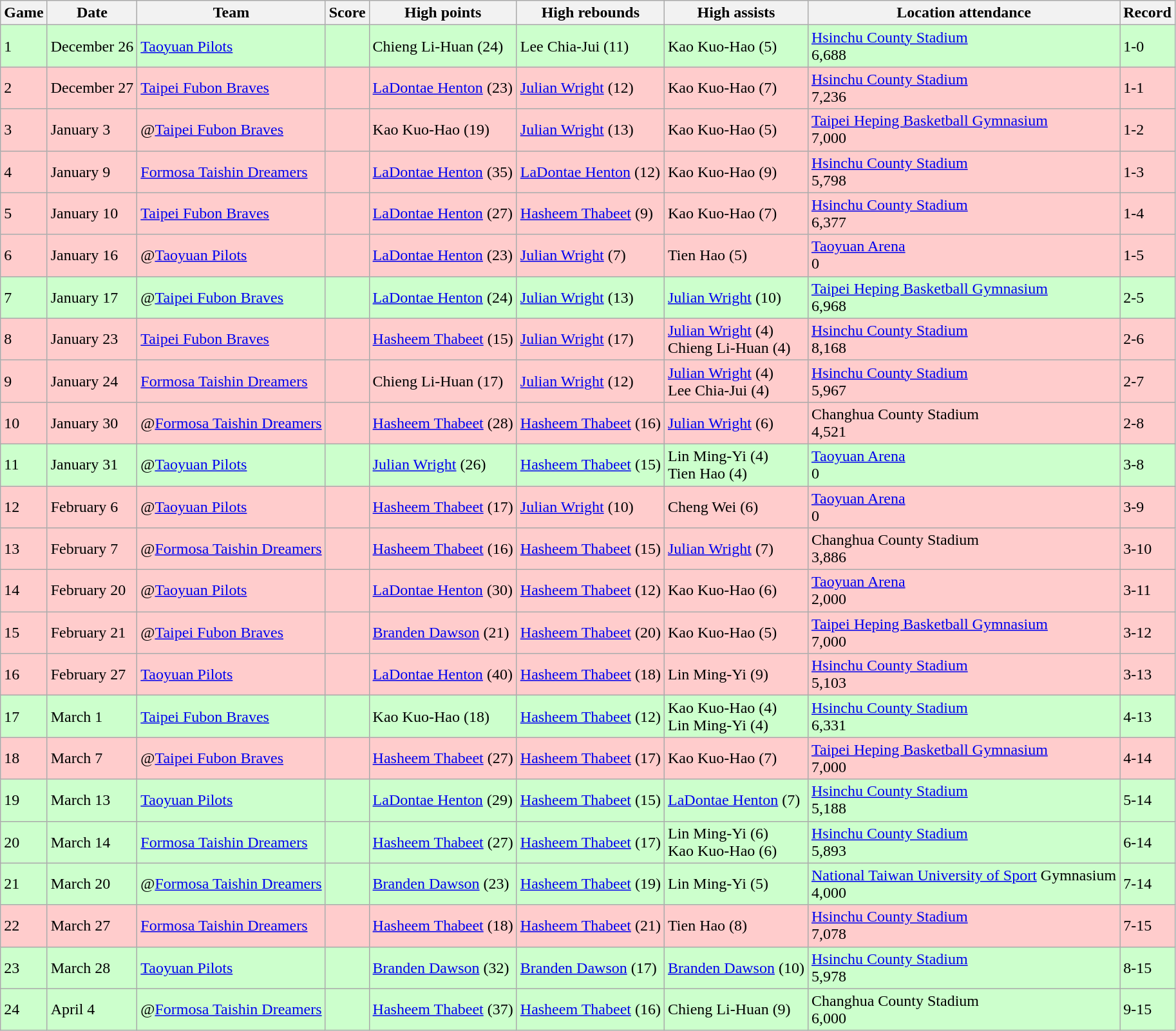<table class="wikitable">
<tr>
<th>Game</th>
<th>Date</th>
<th>Team</th>
<th>Score</th>
<th>High points</th>
<th>High rebounds</th>
<th>High assists</th>
<th>Location attendance</th>
<th>Record</th>
</tr>
<tr style="background:#cfc">
<td>1</td>
<td>December 26</td>
<td><a href='#'>Taoyuan Pilots</a></td>
<td></td>
<td>Chieng Li-Huan (24)</td>
<td>Lee Chia-Jui (11)</td>
<td>Kao Kuo-Hao (5)</td>
<td><a href='#'>Hsinchu County Stadium</a><br>6,688</td>
<td>1-0</td>
</tr>
<tr style="background:#fcc">
<td>2</td>
<td>December 27</td>
<td><a href='#'>Taipei Fubon Braves</a></td>
<td></td>
<td><a href='#'>LaDontae Henton</a> (23)</td>
<td><a href='#'>Julian Wright</a> (12)</td>
<td>Kao Kuo-Hao (7)</td>
<td><a href='#'>Hsinchu County Stadium</a><br>7,236</td>
<td>1-1</td>
</tr>
<tr style="background:#fcc">
<td>3</td>
<td>January 3</td>
<td>@<a href='#'>Taipei Fubon Braves</a></td>
<td></td>
<td>Kao Kuo-Hao (19)</td>
<td><a href='#'>Julian Wright</a> (13)</td>
<td>Kao Kuo-Hao (5)</td>
<td><a href='#'>Taipei Heping Basketball Gymnasium</a><br>7,000</td>
<td>1-2</td>
</tr>
<tr style="background:#fcc">
<td>4</td>
<td>January 9</td>
<td><a href='#'>Formosa Taishin Dreamers</a></td>
<td></td>
<td><a href='#'>LaDontae Henton</a> (35)</td>
<td><a href='#'>LaDontae Henton</a> (12)</td>
<td>Kao Kuo-Hao (9)</td>
<td><a href='#'>Hsinchu County Stadium</a><br>5,798</td>
<td>1-3</td>
</tr>
<tr style="background:#fcc">
<td>5</td>
<td>January 10</td>
<td><a href='#'>Taipei Fubon Braves</a></td>
<td></td>
<td><a href='#'>LaDontae Henton</a> (27)</td>
<td><a href='#'>Hasheem Thabeet</a> (9)</td>
<td>Kao Kuo-Hao (7)</td>
<td><a href='#'>Hsinchu County Stadium</a><br>6,377</td>
<td>1-4</td>
</tr>
<tr style="background:#fcc">
<td>6</td>
<td>January 16</td>
<td>@<a href='#'>Taoyuan Pilots</a></td>
<td></td>
<td><a href='#'>LaDontae Henton</a> (23)</td>
<td><a href='#'>Julian Wright</a> (7)</td>
<td>Tien Hao (5)</td>
<td><a href='#'>Taoyuan Arena</a><br>0</td>
<td>1-5</td>
</tr>
<tr style="background:#cfc">
<td>7</td>
<td>January 17</td>
<td>@<a href='#'>Taipei Fubon Braves</a></td>
<td></td>
<td><a href='#'>LaDontae Henton</a> (24)</td>
<td><a href='#'>Julian Wright</a> (13)</td>
<td><a href='#'>Julian Wright</a> (10)</td>
<td><a href='#'>Taipei Heping Basketball Gymnasium</a><br>6,968</td>
<td>2-5</td>
</tr>
<tr style="background:#fcc">
<td>8</td>
<td>January 23</td>
<td><a href='#'>Taipei Fubon Braves</a></td>
<td></td>
<td><a href='#'>Hasheem Thabeet</a> (15)</td>
<td><a href='#'>Julian Wright</a> (17)</td>
<td><a href='#'>Julian Wright</a> (4)<br>Chieng Li-Huan (4)</td>
<td><a href='#'>Hsinchu County Stadium</a><br>8,168</td>
<td>2-6</td>
</tr>
<tr style="background:#fcc">
<td>9</td>
<td>January 24</td>
<td><a href='#'>Formosa Taishin Dreamers</a></td>
<td></td>
<td>Chieng Li-Huan (17)</td>
<td><a href='#'>Julian Wright</a> (12)</td>
<td><a href='#'>Julian Wright</a> (4)<br>Lee Chia-Jui (4)</td>
<td><a href='#'>Hsinchu County Stadium</a><br>5,967</td>
<td>2-7</td>
</tr>
<tr style="background:#fcc">
<td>10</td>
<td>January 30</td>
<td>@<a href='#'>Formosa Taishin Dreamers</a></td>
<td></td>
<td><a href='#'>Hasheem Thabeet</a> (28)</td>
<td><a href='#'>Hasheem Thabeet</a> (16)</td>
<td><a href='#'>Julian Wright</a> (6)</td>
<td>Changhua County Stadium<br>4,521</td>
<td>2-8</td>
</tr>
<tr style="background:#cfc">
<td>11</td>
<td>January 31</td>
<td>@<a href='#'>Taoyuan Pilots</a></td>
<td></td>
<td><a href='#'>Julian Wright</a> (26)</td>
<td><a href='#'>Hasheem Thabeet</a> (15)</td>
<td>Lin Ming-Yi (4)<br>Tien Hao (4)</td>
<td><a href='#'>Taoyuan Arena</a><br>0</td>
<td>3-8</td>
</tr>
<tr style="background:#fcc">
<td>12</td>
<td>February 6</td>
<td>@<a href='#'>Taoyuan Pilots</a></td>
<td></td>
<td><a href='#'>Hasheem Thabeet</a> (17)</td>
<td><a href='#'>Julian Wright</a> (10)</td>
<td>Cheng Wei (6)</td>
<td><a href='#'>Taoyuan Arena</a><br>0</td>
<td>3-9</td>
</tr>
<tr style="background:#fcc">
<td>13</td>
<td>February 7</td>
<td>@<a href='#'>Formosa Taishin Dreamers</a></td>
<td></td>
<td><a href='#'>Hasheem Thabeet</a> (16)</td>
<td><a href='#'>Hasheem Thabeet</a> (15)</td>
<td><a href='#'>Julian Wright</a> (7)</td>
<td>Changhua County Stadium<br>3,886</td>
<td>3-10</td>
</tr>
<tr style="background:#fcc">
<td>14</td>
<td>February 20</td>
<td>@<a href='#'>Taoyuan Pilots</a></td>
<td></td>
<td><a href='#'>LaDontae Henton</a> (30)</td>
<td><a href='#'>Hasheem Thabeet</a> (12)</td>
<td>Kao Kuo-Hao (6)</td>
<td><a href='#'>Taoyuan Arena</a><br>2,000</td>
<td>3-11</td>
</tr>
<tr style="background:#fcc">
<td>15</td>
<td>February 21</td>
<td>@<a href='#'>Taipei Fubon Braves</a></td>
<td></td>
<td><a href='#'>Branden Dawson</a> (21)</td>
<td><a href='#'>Hasheem Thabeet</a> (20)</td>
<td>Kao Kuo-Hao (5)</td>
<td><a href='#'>Taipei Heping Basketball Gymnasium</a><br>7,000</td>
<td>3-12</td>
</tr>
<tr style="background:#fcc">
<td>16</td>
<td>February 27</td>
<td><a href='#'>Taoyuan Pilots</a></td>
<td></td>
<td><a href='#'>LaDontae Henton</a> (40)</td>
<td><a href='#'>Hasheem Thabeet</a> (18)</td>
<td>Lin Ming-Yi (9)</td>
<td><a href='#'>Hsinchu County Stadium</a><br>5,103</td>
<td>3-13</td>
</tr>
<tr style="background:#cfc">
<td>17</td>
<td>March 1</td>
<td><a href='#'>Taipei Fubon Braves</a></td>
<td></td>
<td>Kao Kuo-Hao (18)</td>
<td><a href='#'>Hasheem Thabeet</a> (12)</td>
<td>Kao Kuo-Hao (4)<br>Lin Ming-Yi (4)</td>
<td><a href='#'>Hsinchu County Stadium</a><br>6,331</td>
<td>4-13</td>
</tr>
<tr style="background:#fcc">
<td>18</td>
<td>March 7</td>
<td>@<a href='#'>Taipei Fubon Braves</a></td>
<td></td>
<td><a href='#'>Hasheem Thabeet</a> (27)</td>
<td><a href='#'>Hasheem Thabeet</a> (17)</td>
<td>Kao Kuo-Hao (7)</td>
<td><a href='#'>Taipei Heping Basketball Gymnasium</a><br>7,000</td>
<td>4-14</td>
</tr>
<tr style="background:#cfc">
<td>19</td>
<td>March 13</td>
<td><a href='#'>Taoyuan Pilots</a></td>
<td></td>
<td><a href='#'>LaDontae Henton</a> (29)</td>
<td><a href='#'>Hasheem Thabeet</a> (15)</td>
<td><a href='#'>LaDontae Henton</a> (7)</td>
<td><a href='#'>Hsinchu County Stadium</a><br>5,188</td>
<td>5-14</td>
</tr>
<tr style="background:#cfc">
<td>20</td>
<td>March 14</td>
<td><a href='#'>Formosa Taishin Dreamers</a></td>
<td></td>
<td><a href='#'>Hasheem Thabeet</a> (27)</td>
<td><a href='#'>Hasheem Thabeet</a> (17)</td>
<td>Lin Ming-Yi (6)<br>Kao Kuo-Hao (6)</td>
<td><a href='#'>Hsinchu County Stadium</a><br>5,893</td>
<td>6-14</td>
</tr>
<tr style="background:#cfc">
<td>21</td>
<td>March 20</td>
<td>@<a href='#'>Formosa Taishin Dreamers</a></td>
<td></td>
<td><a href='#'>Branden Dawson</a> (23)</td>
<td><a href='#'>Hasheem Thabeet</a> (19)</td>
<td>Lin Ming-Yi (5)</td>
<td><a href='#'>National Taiwan University of Sport</a> Gymnasium<br>4,000</td>
<td>7-14</td>
</tr>
<tr style="background:#fcc">
<td>22</td>
<td>March 27</td>
<td><a href='#'>Formosa Taishin Dreamers</a></td>
<td></td>
<td><a href='#'>Hasheem Thabeet</a> (18)</td>
<td><a href='#'>Hasheem Thabeet</a> (21)</td>
<td>Tien Hao (8)</td>
<td><a href='#'>Hsinchu County Stadium</a><br>7,078</td>
<td>7-15</td>
</tr>
<tr style="background:#cfc">
<td>23</td>
<td>March 28</td>
<td><a href='#'>Taoyuan Pilots</a></td>
<td></td>
<td><a href='#'>Branden Dawson</a> (32)</td>
<td><a href='#'>Branden Dawson</a> (17)</td>
<td><a href='#'>Branden Dawson</a> (10)</td>
<td><a href='#'>Hsinchu County Stadium</a><br>5,978</td>
<td>8-15</td>
</tr>
<tr style="background:#cfc">
<td>24</td>
<td>April 4</td>
<td>@<a href='#'>Formosa Taishin Dreamers</a></td>
<td></td>
<td><a href='#'>Hasheem Thabeet</a> (37)</td>
<td><a href='#'>Hasheem Thabeet</a> (16)</td>
<td>Chieng Li-Huan (9)</td>
<td>Changhua County Stadium<br>6,000</td>
<td>9-15</td>
</tr>
</table>
